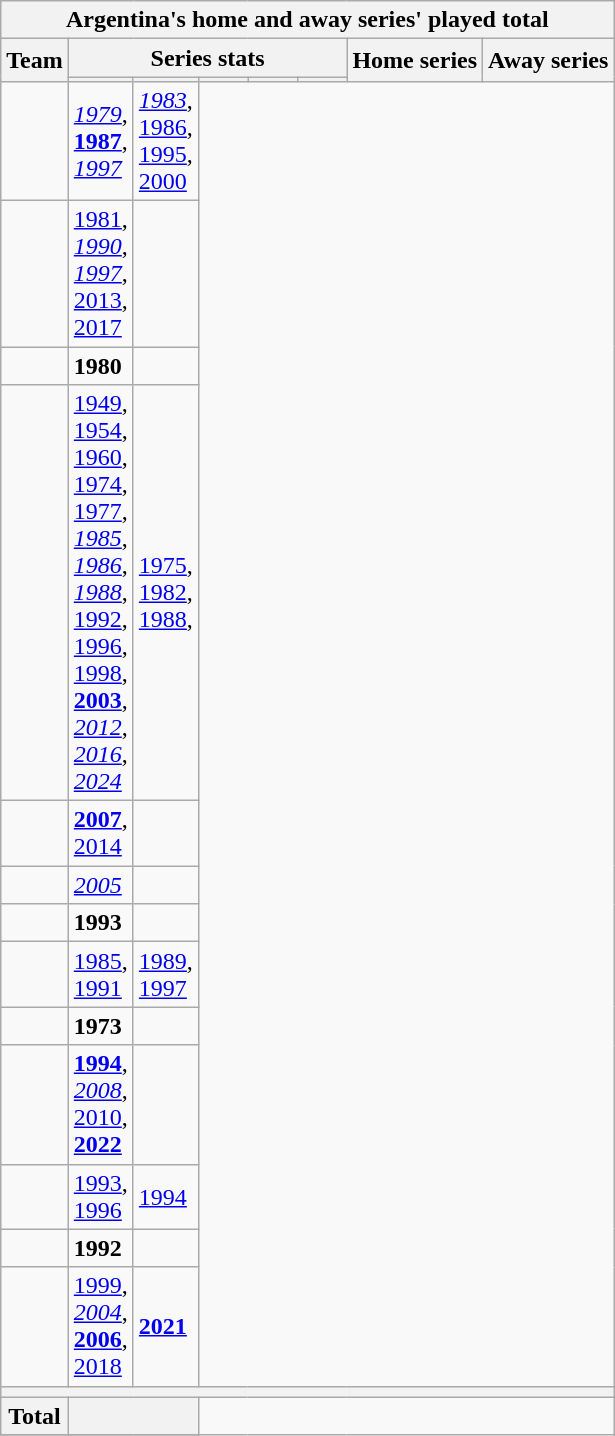<table class="wikitable">
<tr>
<th colspan=8>Argentina's home and away series' played total</th>
</tr>
<tr>
<th rowspan=2>Team</th>
<th colspan=5>Series stats</th>
<th rowspan=2>Home series</th>
<th rowspan=2>Away series</th>
</tr>
<tr>
<th style="width:30px; padding:1px;"></th>
<th style="width:30px; padding:1px;"></th>
<th style="width:30px; padding:1px;"></th>
<th style="width:30px; padding:1px;"></th>
<th style="width:30px; padding:1px;"></th>
</tr>
<tr>
<td><br></td>
<td><em><a href='#'>1979</a></em>, <strong><a href='#'>1987</a></strong>, <em><a href='#'>1997</a></em></td>
<td><em><a href='#'>1983</a></em>, <a href='#'>1986</a>, <a href='#'>1995</a>, <a href='#'>2000</a></td>
</tr>
<tr>
<td><br></td>
<td><a href='#'>1981</a>, <em><a href='#'>1990</a></em>, <em><a href='#'>1997</a></em>, <a href='#'>2013</a>, <a href='#'>2017</a></td>
<td></td>
</tr>
<tr>
<td><br></td>
<td><strong>1980</strong></td>
<td></td>
</tr>
<tr>
<td><br></td>
<td><a href='#'>1949</a>, <a href='#'>1954</a>, <a href='#'>1960</a>, <a href='#'>1974</a>, <a href='#'>1977</a>,<br><em><a href='#'>1985</a></em>, <em><a href='#'>1986</a></em>, <em><a href='#'>1988</a></em>, <a href='#'>1992</a>, <a href='#'>1996</a>,<br><a href='#'>1998</a>, <strong><a href='#'>2003</a></strong>, <em><a href='#'>2012</a></em>, <em><a href='#'>2016</a></em>, <em><a href='#'>2024</a></em></td>
<td><a href='#'>1975</a>, <a href='#'>1982</a>, <a href='#'>1988</a>,</td>
</tr>
<tr>
<td><br></td>
<td><strong><a href='#'>2007</a></strong>, <a href='#'>2014</a></td>
<td></td>
</tr>
<tr>
<td><br></td>
<td><em><a href='#'>2005</a></em></td>
<td></td>
</tr>
<tr>
<td><br></td>
<td><strong>1993</strong></td>
<td></td>
</tr>
<tr>
<td><br></td>
<td><a href='#'>1985</a>, <a href='#'>1991</a></td>
<td><a href='#'>1989</a>, <a href='#'>1997</a></td>
</tr>
<tr>
<td><br></td>
<td><strong>1973</strong></td>
<td></td>
</tr>
<tr>
<td><br></td>
<td><strong><a href='#'>1994</a></strong>, <em><a href='#'>2008</a></em>, <a href='#'>2010</a>, <strong><a href='#'>2022</a></strong></td>
<td></td>
</tr>
<tr>
<td><br></td>
<td><a href='#'>1993</a>, <a href='#'>1996</a></td>
<td><a href='#'>1994</a></td>
</tr>
<tr>
<td><br></td>
<td><strong>1992</strong></td>
<td></td>
</tr>
<tr>
<td><br></td>
<td><a href='#'>1999</a>, <em><a href='#'>2004</a></em>, <strong><a href='#'>2006</a></strong>, <a href='#'>2018</a></td>
<td><strong><a href='#'>2021</a></strong></td>
</tr>
<tr>
<th colspan=8></th>
</tr>
<tr>
<th>Total<br></th>
<th colspan=2 style="font-size:85%; font-weight:normal;"></th>
</tr>
<tr>
</tr>
</table>
